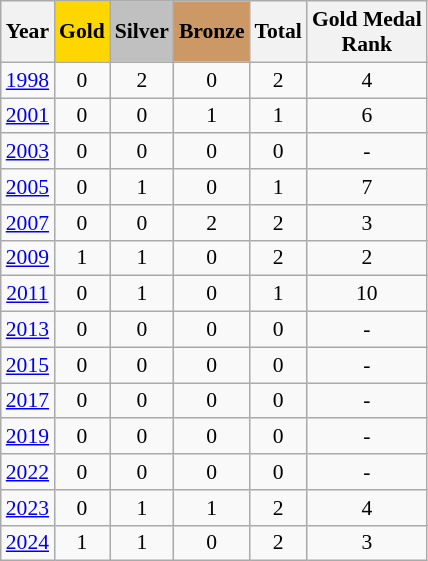<table class="wikitable sortable" style="text-align:center; font-size:90%;">
<tr>
<th scope=col>Year</th>
<th scope=col style=background-color:gold>Gold</th>
<th scope=col style=background-color:silver>Silver</th>
<th scope=col style=background-color:#CC9966>Bronze</th>
<th scope-col>Total</th>
<th scope-col>Gold Medal <br> Rank</th>
</tr>
<tr>
<td><a href='#'>1998</a></td>
<td>0</td>
<td>2</td>
<td>0</td>
<td>2</td>
<td>4</td>
</tr>
<tr>
<td><a href='#'>2001</a></td>
<td>0</td>
<td>0</td>
<td>1</td>
<td>1</td>
<td>6</td>
</tr>
<tr>
<td><a href='#'>2003</a></td>
<td>0</td>
<td>0</td>
<td>0</td>
<td>0</td>
<td>-</td>
</tr>
<tr>
<td><a href='#'>2005</a></td>
<td>0</td>
<td>1</td>
<td>0</td>
<td>1</td>
<td>7</td>
</tr>
<tr>
<td><a href='#'>2007</a></td>
<td>0</td>
<td>0</td>
<td>2</td>
<td>2</td>
<td>3</td>
</tr>
<tr>
<td><a href='#'>2009</a></td>
<td>1</td>
<td>1</td>
<td>0</td>
<td>2</td>
<td>2</td>
</tr>
<tr>
<td><a href='#'>2011</a></td>
<td>0</td>
<td>1</td>
<td>0</td>
<td>1</td>
<td>10</td>
</tr>
<tr>
<td><a href='#'>2013</a></td>
<td>0</td>
<td>0</td>
<td>0</td>
<td>0</td>
<td>-</td>
</tr>
<tr>
<td><a href='#'>2015</a></td>
<td>0</td>
<td>0</td>
<td>0</td>
<td>0</td>
<td>-</td>
</tr>
<tr>
<td><a href='#'>2017</a></td>
<td>0</td>
<td>0</td>
<td>0</td>
<td>0</td>
<td>-</td>
</tr>
<tr>
<td><a href='#'>2019</a></td>
<td>0</td>
<td>0</td>
<td>0</td>
<td>0</td>
<td>-</td>
</tr>
<tr>
<td><a href='#'>2022</a></td>
<td>0</td>
<td>0</td>
<td>0</td>
<td>0</td>
<td>-</td>
</tr>
<tr>
<td><a href='#'>2023</a></td>
<td>0</td>
<td>1</td>
<td>1</td>
<td>2</td>
<td>4</td>
</tr>
<tr>
<td><a href='#'>2024</a></td>
<td>1</td>
<td>1</td>
<td>0</td>
<td>2</td>
<td>3</td>
</tr>
</table>
